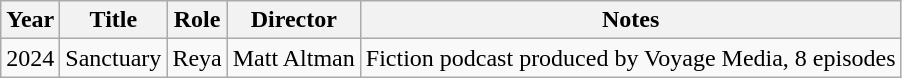<table class="wikitable sortable">
<tr>
<th>Year</th>
<th>Title</th>
<th>Role</th>
<th>Director</th>
<th>Notes</th>
</tr>
<tr>
<td>2024</td>
<td>Sanctuary</td>
<td>Reya</td>
<td>Matt Altman</td>
<td>Fiction podcast produced by Voyage Media, 8 episodes</td>
</tr>
</table>
